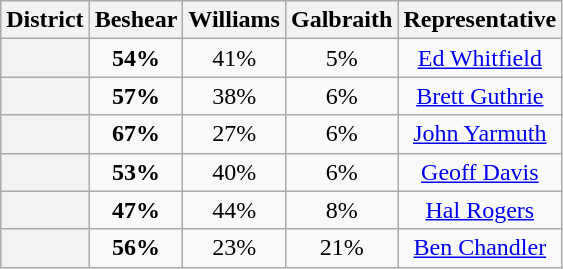<table class=wikitable>
<tr>
<th>District</th>
<th>Beshear</th>
<th>Williams</th>
<th>Galbraith</th>
<th>Representative</th>
</tr>
<tr align=center>
<th></th>
<td><strong>54%</strong></td>
<td>41%</td>
<td>5%</td>
<td><a href='#'>Ed Whitfield</a></td>
</tr>
<tr align=center>
<th></th>
<td><strong>57%</strong></td>
<td>38%</td>
<td>6%</td>
<td><a href='#'>Brett Guthrie</a></td>
</tr>
<tr align=center>
<th></th>
<td><strong>67%</strong></td>
<td>27%</td>
<td>6%</td>
<td><a href='#'>John Yarmuth</a></td>
</tr>
<tr align=center>
<th></th>
<td><strong>53%</strong></td>
<td>40%</td>
<td>6%</td>
<td><a href='#'>Geoff Davis</a></td>
</tr>
<tr align=center>
<th></th>
<td><strong>47%</strong></td>
<td>44%</td>
<td>8%</td>
<td><a href='#'>Hal Rogers</a></td>
</tr>
<tr align=center>
<th></th>
<td><strong>56%</strong></td>
<td>23%</td>
<td>21%</td>
<td><a href='#'>Ben Chandler</a></td>
</tr>
</table>
